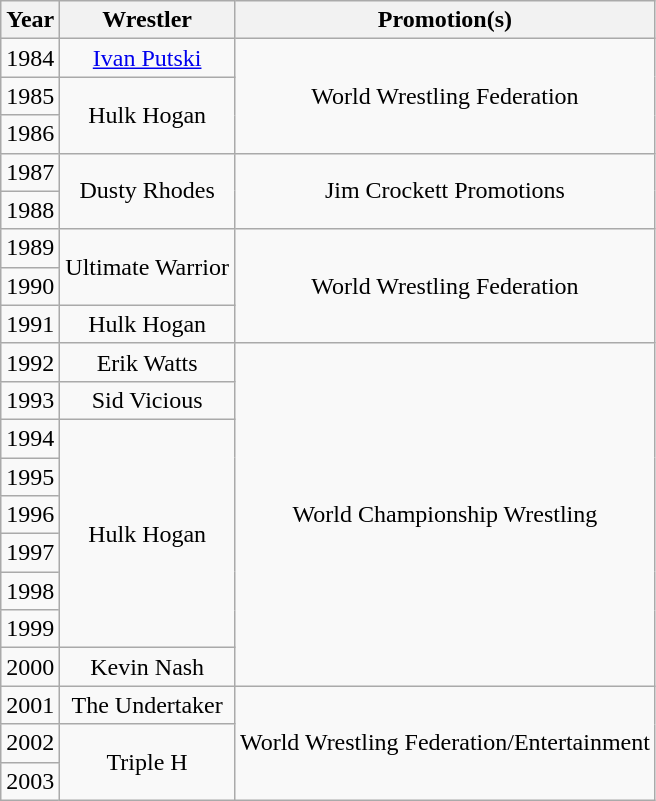<table class="wikitable sortable" style="text-align: center">
<tr>
<th>Year</th>
<th>Wrestler</th>
<th>Promotion(s)</th>
</tr>
<tr>
<td>1984</td>
<td><a href='#'>Ivan Putski</a></td>
<td rowspan=3>World Wrestling Federation</td>
</tr>
<tr>
<td>1985</td>
<td rowspan=2>Hulk Hogan</td>
</tr>
<tr>
<td>1986</td>
</tr>
<tr>
<td>1987</td>
<td rowspan=2>Dusty Rhodes</td>
<td rowspan=2>Jim Crockett Promotions</td>
</tr>
<tr>
<td>1988</td>
</tr>
<tr>
<td>1989</td>
<td rowspan=2>Ultimate Warrior</td>
<td rowspan=3>World Wrestling Federation</td>
</tr>
<tr>
<td>1990</td>
</tr>
<tr>
<td>1991</td>
<td>Hulk Hogan</td>
</tr>
<tr>
<td>1992</td>
<td>Erik Watts</td>
<td rowspan=9>World Championship Wrestling</td>
</tr>
<tr>
<td>1993</td>
<td>Sid Vicious</td>
</tr>
<tr>
<td>1994</td>
<td rowspan=6>Hulk Hogan</td>
</tr>
<tr>
<td>1995</td>
</tr>
<tr>
<td>1996</td>
</tr>
<tr>
<td>1997</td>
</tr>
<tr>
<td>1998</td>
</tr>
<tr>
<td>1999</td>
</tr>
<tr>
<td>2000</td>
<td>Kevin Nash</td>
</tr>
<tr>
<td>2001</td>
<td>The Undertaker</td>
<td rowspan=3>World Wrestling Federation/Entertainment</td>
</tr>
<tr>
<td>2002</td>
<td rowspan=2>Triple H</td>
</tr>
<tr>
<td>2003</td>
</tr>
</table>
